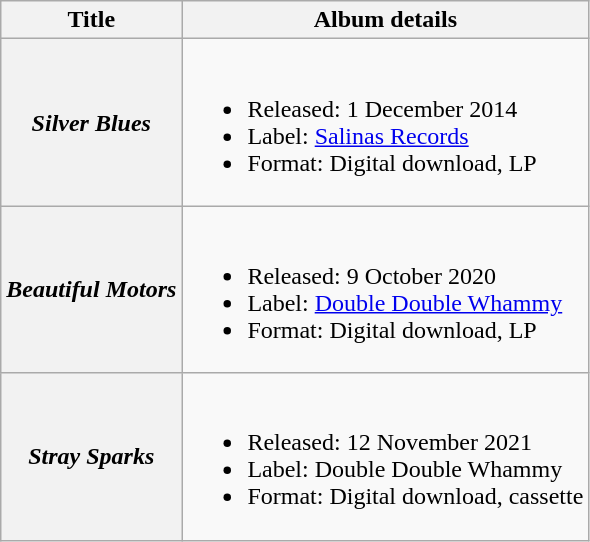<table class="wikitable plainrowheaders">
<tr>
<th scope="col">Title</th>
<th scope="col">Album details</th>
</tr>
<tr>
<th><em>Silver Blues</em></th>
<td><br><ul><li>Released: 1 December 2014</li><li>Label: <a href='#'>Salinas Records</a></li><li>Format: Digital download, LP</li></ul></td>
</tr>
<tr>
<th><em>Beautiful Motors</em></th>
<td><br><ul><li>Released: 9 October 2020</li><li>Label: <a href='#'>Double Double Whammy</a></li><li>Format: Digital download, LP</li></ul></td>
</tr>
<tr>
<th><em>Stray Sparks</em></th>
<td><br><ul><li>Released: 12 November 2021</li><li>Label: Double Double Whammy</li><li>Format: Digital download, cassette</li></ul></td>
</tr>
</table>
